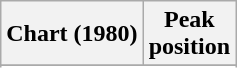<table class="wikitable plainrowheaders sortable">
<tr>
<th>Chart (1980)</th>
<th>Peak<br>position</th>
</tr>
<tr>
</tr>
<tr>
</tr>
</table>
